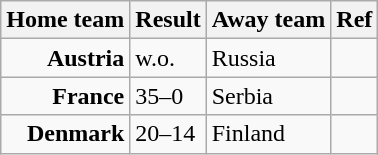<table class=wikitable>
<tr>
<th>Home team</th>
<th>Result</th>
<th>Away team</th>
<th>Ref</th>
</tr>
<tr>
<td align=right> <strong>Austria</strong></td>
<td>w.o.</td>
<td> Russia</td>
<td></td>
</tr>
<tr>
<td align=right> <strong>France</strong></td>
<td>35–0</td>
<td> Serbia</td>
<td></td>
</tr>
<tr>
<td align=right> <strong>Denmark</strong></td>
<td>20–14</td>
<td> Finland</td>
<td></td>
</tr>
</table>
